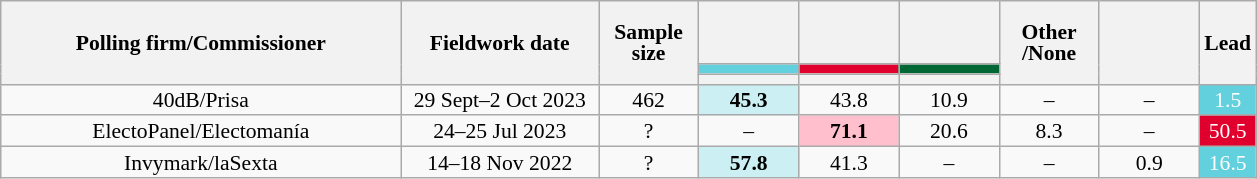<table class="wikitable collapsible collapsed" style="text-align:center; font-size:90%; line-height:14px;">
<tr style="height:42px;">
<th style="width:260px;" rowspan="3">Polling firm/Commissioner</th>
<th style="width:125px;" rowspan="3">Fieldwork date</th>
<th style="width:60px;" rowspan="3">Sample size</th>
<th style="width:60px;"></th>
<th style="width:60px;"></th>
<th style="width:60px;"></th>
<th style="width:60px;" rowspan="3">Other<br>/None</th>
<th style="width:60px;" rowspan="3"></th>
<th style="width:30px;" rowspan="3">Lead</th>
</tr>
<tr>
<th style="color:inherit;background:#62D0DD;"></th>
<th style="color:inherit;background:#E1002D;"></th>
<th style="color:inherit;background:#006633;"></th>
</tr>
<tr>
<th></th>
<th></th>
<th></th>
</tr>
<tr>
<td>40dB/Prisa</td>
<td>29 Sept–2 Oct 2023</td>
<td>462</td>
<td style="color:inherit;background:#CBEFF3;"><strong>45.3</strong></td>
<td>43.8</td>
<td>10.9</td>
<td>–</td>
<td>–</td>
<td style="color:inherit;background:#62D0DD; color:white;">1.5</td>
</tr>
<tr>
<td>ElectoPanel/Electomanía</td>
<td>24–25 Jul 2023</td>
<td>?</td>
<td>–</td>
<td style="color:inherit;background:#FFBFCC;"><strong>71.1</strong></td>
<td>20.6</td>
<td>8.3</td>
<td>–</td>
<td style="color:inherit;background:#E1002D; color:white;">50.5</td>
</tr>
<tr>
<td>Invymark/laSexta</td>
<td>14–18 Nov 2022</td>
<td>?</td>
<td style="color:inherit;background:#CBEFF3;"><strong>57.8</strong></td>
<td>41.3</td>
<td>–</td>
<td>–</td>
<td>0.9</td>
<td style="color:inherit;background:#62D0DD; color:white;">16.5</td>
</tr>
</table>
